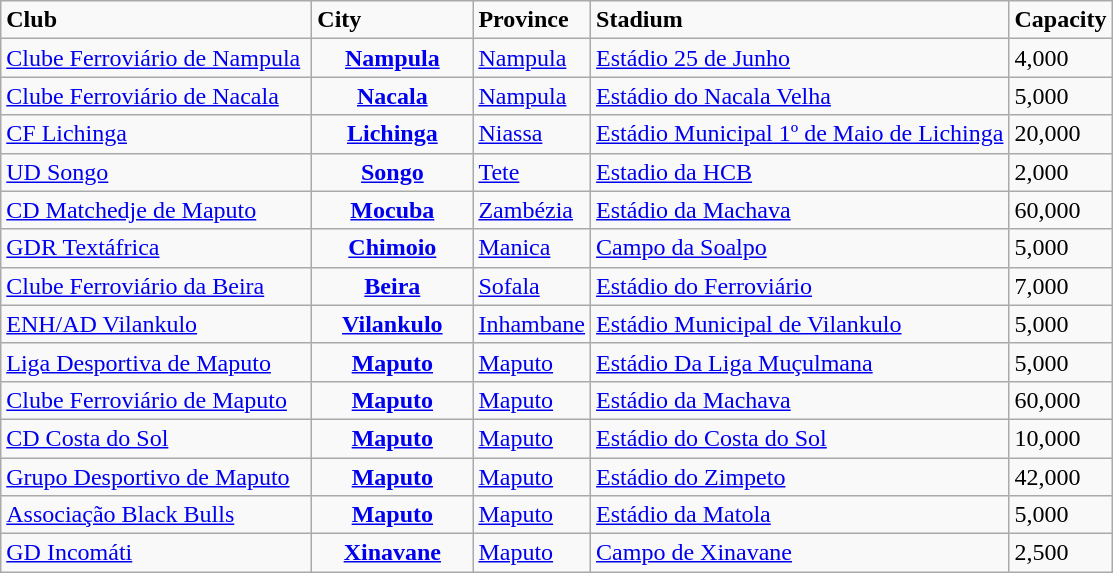<table class="wikitable left">
<tr>
<td width="200"><strong>Club</strong></td>
<td width="100"><strong>City</strong></td>
<td><strong>Province</strong></td>
<td><strong>Stadium</strong></td>
<td><strong>Capacity</strong></td>
</tr>
<tr>
<td><a href='#'>Clube Ferroviário de Nampula</a></td>
<td align="center"><strong><a href='#'>Nampula</a></strong></td>
<td><a href='#'>Nampula</a></td>
<td><a href='#'>Estádio 25 de Junho</a></td>
<td>4,000</td>
</tr>
<tr>
<td><a href='#'>Clube Ferroviário de Nacala</a></td>
<td align="center"><strong><a href='#'>Nacala</a></strong></td>
<td><a href='#'>Nampula</a></td>
<td><a href='#'>Estádio do Nacala Velha</a></td>
<td>5,000</td>
</tr>
<tr>
<td><a href='#'>CF Lichinga</a></td>
<td align="center"><strong><a href='#'>Lichinga</a></strong></td>
<td><a href='#'>Niassa</a></td>
<td><a href='#'>Estádio Municipal 1º de Maio de Lichinga</a></td>
<td>20,000</td>
</tr>
<tr>
<td><a href='#'>UD Songo</a></td>
<td align="center"><strong><a href='#'>Songo</a></strong></td>
<td><a href='#'>Tete</a></td>
<td><a href='#'>Estadio da HCB</a></td>
<td>2,000</td>
</tr>
<tr>
<td><a href='#'>CD Matchedje de Maputo</a></td>
<td align="center"><strong><a href='#'>Mocuba</a></strong></td>
<td><a href='#'>Zambézia</a></td>
<td><a href='#'>Estádio da Machava</a></td>
<td>60,000</td>
</tr>
<tr>
<td><a href='#'>GDR Textáfrica</a></td>
<td align="center"><strong><a href='#'>Chimoio</a></strong></td>
<td><a href='#'>Manica</a></td>
<td><a href='#'>Campo da Soalpo</a></td>
<td>5,000</td>
</tr>
<tr>
<td><a href='#'>Clube Ferroviário da Beira</a></td>
<td align="center"><strong><a href='#'>Beira</a></strong></td>
<td><a href='#'>Sofala</a></td>
<td><a href='#'>Estádio do Ferroviário</a></td>
<td>7,000</td>
</tr>
<tr>
<td><a href='#'>ENH/AD Vilankulo</a></td>
<td align="center"><strong><a href='#'>Vilankulo</a></strong></td>
<td><a href='#'>Inhambane</a></td>
<td><a href='#'>Estádio Municipal de Vilankulo</a></td>
<td>5,000</td>
</tr>
<tr>
<td><a href='#'>Liga Desportiva de Maputo</a></td>
<td align="center"><strong><a href='#'>Maputo</a></strong></td>
<td><a href='#'>Maputo</a></td>
<td><a href='#'>Estádio Da Liga Muçulmana</a></td>
<td>5,000</td>
</tr>
<tr>
<td><a href='#'>Clube Ferroviário de Maputo</a></td>
<td align="center"><strong><a href='#'>Maputo</a></strong></td>
<td><a href='#'>Maputo</a></td>
<td><a href='#'>Estádio da Machava</a></td>
<td>60,000</td>
</tr>
<tr>
<td><a href='#'>CD Costa do Sol</a></td>
<td align="center"><strong><a href='#'>Maputo</a></strong></td>
<td><a href='#'>Maputo</a></td>
<td><a href='#'>Estádio do Costa do Sol</a></td>
<td>10,000</td>
</tr>
<tr>
<td><a href='#'>Grupo Desportivo de Maputo</a></td>
<td align="center"><strong><a href='#'>Maputo</a></strong></td>
<td><a href='#'>Maputo</a></td>
<td><a href='#'>Estádio do Zimpeto</a></td>
<td>42,000</td>
</tr>
<tr>
<td><a href='#'>Associação Black Bulls</a></td>
<td align="center"><strong><a href='#'>Maputo</a></strong></td>
<td><a href='#'>Maputo</a></td>
<td><a href='#'>Estádio da Matola</a></td>
<td>5,000</td>
</tr>
<tr>
<td><a href='#'>GD Incomáti</a></td>
<td align="center"><strong><a href='#'>Xinavane</a></strong></td>
<td><a href='#'>Maputo</a></td>
<td><a href='#'>Campo de Xinavane</a></td>
<td>2,500</td>
</tr>
</table>
